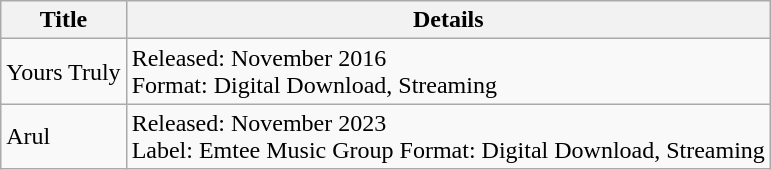<table class="wikitable">
<tr>
<th><strong>Title</strong></th>
<th><strong>Details</strong></th>
</tr>
<tr>
<td>Yours Truly</td>
<td>Released: November 2016<br>Format: Digital Download, Streaming</td>
</tr>
<tr>
<td>Arul</td>
<td>Released: November 2023<br>Label: Emtee Music Group
Format: Digital Download, Streaming</td>
</tr>
</table>
